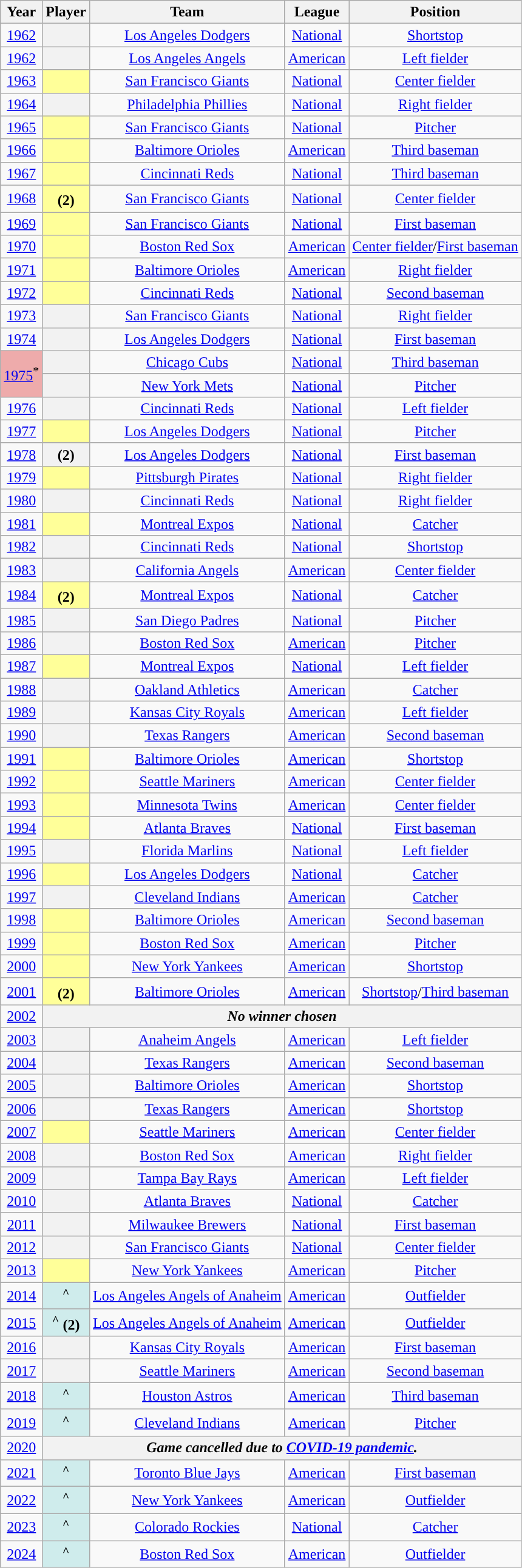<table class="wikitable sortable plainrowheaders" style="text-align:center">
<tr>
<th scope="col">Year</th>
<th scope="col">Player</th>
<th scope="col">Team</th>
<th scope="col">League</th>
<th scope="col">Position</th>
</tr>
<tr>
<td><a href='#'>1962</a></td>
<th scope="row" style="text-align:center"></th>
<td><a href='#'>Los Angeles Dodgers</a></td>
<td><a href='#'>National</a></td>
<td><a href='#'>Shortstop</a></td>
</tr>
<tr>
<td><a href='#'>1962</a></td>
<th scope="row" style="text-align:center"></th>
<td><a href='#'>Los Angeles Angels</a></td>
<td><a href='#'>American</a></td>
<td><a href='#'>Left fielder</a></td>
</tr>
<tr>
<td><a href='#'>1963</a></td>
<th scope="row" style="text-align:center; background-color:#FFFF99"><sup></sup></th>
<td><a href='#'>San Francisco Giants</a></td>
<td><a href='#'>National</a></td>
<td><a href='#'>Center fielder</a></td>
</tr>
<tr>
<td><a href='#'>1964</a></td>
<th scope="row" style="text-align:center"></th>
<td><a href='#'>Philadelphia Phillies</a></td>
<td><a href='#'>National</a></td>
<td><a href='#'>Right fielder</a></td>
</tr>
<tr>
<td><a href='#'>1965</a></td>
<th scope="row" style="text-align:center; background-color:#FFFF99"><sup></sup></th>
<td><a href='#'>San Francisco Giants</a></td>
<td><a href='#'>National</a></td>
<td><a href='#'>Pitcher</a></td>
</tr>
<tr>
<td><a href='#'>1966</a></td>
<th scope="row" style="text-align:center; background-color:#FFFF99"><sup></sup></th>
<td><a href='#'>Baltimore Orioles</a></td>
<td><a href='#'>American</a></td>
<td><a href='#'>Third baseman</a></td>
</tr>
<tr>
<td><a href='#'>1967</a></td>
<th scope="row" style="text-align:center; background-color:#FFFF99"><sup></sup></th>
<td><a href='#'>Cincinnati Reds</a></td>
<td><a href='#'>National</a></td>
<td><a href='#'>Third baseman</a></td>
</tr>
<tr>
<td><a href='#'>1968</a></td>
<th scope="row" style="text-align:center; background-color:#FFFF99"><sup></sup> (2)</th>
<td><a href='#'>San Francisco Giants</a></td>
<td><a href='#'>National</a></td>
<td><a href='#'>Center fielder</a></td>
</tr>
<tr>
<td><a href='#'>1969</a></td>
<th scope="row" style="text-align:center; background-color:#FFFF99"><sup></sup></th>
<td><a href='#'>San Francisco Giants</a></td>
<td><a href='#'>National</a></td>
<td><a href='#'>First baseman</a></td>
</tr>
<tr>
<td><a href='#'>1970</a></td>
<th scope="row" style="text-align:center; background-color:#FFFF99"><sup></sup></th>
<td><a href='#'>Boston Red Sox</a></td>
<td><a href='#'>American</a></td>
<td><a href='#'>Center fielder</a>/<a href='#'>First baseman</a></td>
</tr>
<tr>
<td><a href='#'>1971</a></td>
<th scope="row" style="text-align:center; background-color:#FFFF99"><sup></sup></th>
<td><a href='#'>Baltimore Orioles</a></td>
<td><a href='#'>American</a></td>
<td><a href='#'>Right fielder</a></td>
</tr>
<tr>
<td><a href='#'>1972</a></td>
<th scope="row" style="text-align:center; background-color:#FFFF99"><sup></sup></th>
<td><a href='#'>Cincinnati Reds</a></td>
<td><a href='#'>National</a></td>
<td><a href='#'>Second baseman</a></td>
</tr>
<tr>
<td><a href='#'>1973</a></td>
<th scope="row" style="text-align:center"></th>
<td><a href='#'>San Francisco Giants</a></td>
<td><a href='#'>National</a></td>
<td><a href='#'>Right fielder</a></td>
</tr>
<tr>
<td><a href='#'>1974</a></td>
<th scope="row" style="text-align:center"></th>
<td><a href='#'>Los Angeles Dodgers</a></td>
<td><a href='#'>National</a></td>
<td><a href='#'>First baseman</a></td>
</tr>
<tr>
<td rowspan="2" bgcolor="#eeabab"><a href='#'>1975</a><sup>*</sup></td>
<th scope="row" style="text-align:center"></th>
<td><a href='#'>Chicago Cubs</a></td>
<td><a href='#'>National</a></td>
<td><a href='#'>Third baseman</a></td>
</tr>
<tr>
<th scope="row" style="text-align:center"></th>
<td><a href='#'>New York Mets</a></td>
<td><a href='#'>National</a></td>
<td><a href='#'>Pitcher</a></td>
</tr>
<tr>
<td><a href='#'>1976</a></td>
<th scope="row" style="text-align:center"></th>
<td><a href='#'>Cincinnati Reds</a></td>
<td><a href='#'>National</a></td>
<td><a href='#'>Left fielder</a></td>
</tr>
<tr>
<td><a href='#'>1977</a></td>
<th scope="row" style="text-align:center; background-color:#FFFF99"><sup></sup></th>
<td><a href='#'>Los Angeles Dodgers</a></td>
<td><a href='#'>National</a></td>
<td><a href='#'>Pitcher</a></td>
</tr>
<tr>
<td><a href='#'>1978</a></td>
<th scope="row" style="text-align:center"> (2)</th>
<td><a href='#'>Los Angeles Dodgers</a></td>
<td><a href='#'>National</a></td>
<td><a href='#'>First baseman</a></td>
</tr>
<tr>
<td><a href='#'>1979</a></td>
<th scope="row" style="text-align:center; background-color:#FFFF99"><sup></sup></th>
<td><a href='#'>Pittsburgh Pirates</a></td>
<td><a href='#'>National</a></td>
<td><a href='#'>Right fielder</a></td>
</tr>
<tr>
<td><a href='#'>1980</a></td>
<th scope="row" style="text-align:center"></th>
<td><a href='#'>Cincinnati Reds</a></td>
<td><a href='#'>National</a></td>
<td><a href='#'>Right fielder</a></td>
</tr>
<tr>
<td><a href='#'>1981</a></td>
<th scope="row" style="text-align:center; background-color:#FFFF99"><sup></sup></th>
<td><a href='#'>Montreal Expos</a></td>
<td><a href='#'>National</a></td>
<td><a href='#'>Catcher</a></td>
</tr>
<tr>
<td><a href='#'>1982</a></td>
<th scope="row" style="text-align:center"></th>
<td><a href='#'>Cincinnati Reds</a></td>
<td><a href='#'>National</a></td>
<td><a href='#'>Shortstop</a></td>
</tr>
<tr>
<td><a href='#'>1983</a></td>
<th scope="row" style="text-align:center"></th>
<td><a href='#'>California Angels</a></td>
<td><a href='#'>American</a></td>
<td><a href='#'>Center fielder</a></td>
</tr>
<tr>
<td><a href='#'>1984</a></td>
<th scope="row" style="text-align:center; background-color:#FFFF99"><sup></sup> (2)</th>
<td><a href='#'>Montreal Expos</a></td>
<td><a href='#'>National</a></td>
<td><a href='#'>Catcher</a></td>
</tr>
<tr>
<td><a href='#'>1985</a></td>
<th scope="row" style="text-align:center"></th>
<td><a href='#'>San Diego Padres</a></td>
<td><a href='#'>National</a></td>
<td><a href='#'>Pitcher</a></td>
</tr>
<tr>
<td><a href='#'>1986</a></td>
<th scope="row" style="text-align:center"></th>
<td><a href='#'>Boston Red Sox</a></td>
<td><a href='#'>American</a></td>
<td><a href='#'>Pitcher</a></td>
</tr>
<tr>
<td><a href='#'>1987</a></td>
<th scope="row" style="text-align:center; background-color:#FFFF99"><sup></sup></th>
<td><a href='#'>Montreal Expos</a></td>
<td><a href='#'>National</a></td>
<td><a href='#'>Left fielder</a></td>
</tr>
<tr>
<td><a href='#'>1988</a></td>
<th scope="row" style="text-align:center"></th>
<td><a href='#'>Oakland Athletics</a></td>
<td><a href='#'>American</a></td>
<td><a href='#'>Catcher</a></td>
</tr>
<tr>
<td><a href='#'>1989</a></td>
<th scope="row" style="text-align:center"></th>
<td><a href='#'>Kansas City Royals</a></td>
<td><a href='#'>American</a></td>
<td><a href='#'>Left fielder</a></td>
</tr>
<tr>
<td><a href='#'>1990</a></td>
<th scope="row" style="text-align:center"></th>
<td><a href='#'>Texas Rangers</a></td>
<td><a href='#'>American</a></td>
<td><a href='#'>Second baseman</a></td>
</tr>
<tr>
<td><a href='#'>1991</a></td>
<th scope="row" style="text-align:center; background-color:#FFFF99"><sup></sup></th>
<td><a href='#'>Baltimore Orioles</a></td>
<td><a href='#'>American</a></td>
<td><a href='#'>Shortstop</a></td>
</tr>
<tr>
<td><a href='#'>1992</a></td>
<th scope="row" style="text-align:center; background-color:#FFFF99"><sup></sup></th>
<td><a href='#'>Seattle Mariners</a></td>
<td><a href='#'>American</a></td>
<td><a href='#'>Center fielder</a></td>
</tr>
<tr>
<td><a href='#'>1993</a></td>
<th scope="row" style="text-align:center; background-color:#FFFF99"><sup></sup></th>
<td><a href='#'>Minnesota Twins</a></td>
<td><a href='#'>American</a></td>
<td><a href='#'>Center fielder</a></td>
</tr>
<tr>
<td><a href='#'>1994</a></td>
<th scope="row" style="text-align:center; background-color:#FFFF99"><sup></sup></th>
<td><a href='#'>Atlanta Braves</a></td>
<td><a href='#'>National</a></td>
<td><a href='#'>First baseman</a></td>
</tr>
<tr>
<td><a href='#'>1995</a></td>
<th scope="row" style="text-align:center"></th>
<td><a href='#'>Florida Marlins</a></td>
<td><a href='#'>National</a></td>
<td><a href='#'>Left fielder</a></td>
</tr>
<tr>
<td><a href='#'>1996</a></td>
<th scope="row" style="text-align:center; background-color:#FFFF99"><sup></sup></th>
<td><a href='#'>Los Angeles Dodgers</a></td>
<td><a href='#'>National</a></td>
<td><a href='#'>Catcher</a></td>
</tr>
<tr>
<td><a href='#'>1997</a></td>
<th scope="row" style="text-align:center"></th>
<td><a href='#'>Cleveland Indians</a></td>
<td><a href='#'>American</a></td>
<td><a href='#'>Catcher</a></td>
</tr>
<tr>
<td><a href='#'>1998</a></td>
<th scope="row" style="text-align:center; background-color:#FFFF99"><sup></sup></th>
<td><a href='#'>Baltimore Orioles</a></td>
<td><a href='#'>American</a></td>
<td><a href='#'>Second baseman</a></td>
</tr>
<tr>
<td><a href='#'>1999</a></td>
<th scope="row" style="text-align:center; background-color:#FFFF99"><sup></sup></th>
<td><a href='#'>Boston Red Sox</a></td>
<td><a href='#'>American</a></td>
<td><a href='#'>Pitcher</a></td>
</tr>
<tr>
<td><a href='#'>2000</a></td>
<th scope="row" style="text-align:center; background-color:#FFFF99"><sup></sup></th>
<td><a href='#'>New York Yankees</a></td>
<td><a href='#'>American</a></td>
<td><a href='#'>Shortstop</a></td>
</tr>
<tr>
<td><a href='#'>2001</a></td>
<th scope="row" style="text-align:center; background-color:#FFFF99"><sup></sup> (2)</th>
<td><a href='#'>Baltimore Orioles</a></td>
<td><a href='#'>American</a></td>
<td><a href='#'>Shortstop</a>/<a href='#'>Third baseman</a></td>
</tr>
<tr>
<td><a href='#'>2002</a></td>
<th colspan="4" scope="row" style="text-align:center"><em>No winner chosen</em></th>
</tr>
<tr>
<td><a href='#'>2003</a></td>
<th scope="row" style="text-align:center"></th>
<td><a href='#'>Anaheim Angels</a></td>
<td><a href='#'>American</a></td>
<td><a href='#'>Left fielder</a></td>
</tr>
<tr>
<td><a href='#'>2004</a></td>
<th scope="row" style="text-align:center;"></th>
<td><a href='#'>Texas Rangers</a></td>
<td><a href='#'>American</a></td>
<td><a href='#'>Second baseman</a></td>
</tr>
<tr>
<td><a href='#'>2005</a></td>
<th scope="row" style="text-align:center;"></th>
<td><a href='#'>Baltimore Orioles</a></td>
<td><a href='#'>American</a></td>
<td><a href='#'>Shortstop</a></td>
</tr>
<tr>
<td><a href='#'>2006</a></td>
<th scope="row" style="text-align:center"></th>
<td><a href='#'>Texas Rangers</a></td>
<td><a href='#'>American</a></td>
<td><a href='#'>Shortstop</a></td>
</tr>
<tr>
<td><a href='#'>2007</a></td>
<th scope="row" style="text-align:center; background-color:#FFFF99"><sup></sup></th>
<td><a href='#'>Seattle Mariners</a></td>
<td><a href='#'>American</a></td>
<td><a href='#'>Center fielder</a></td>
</tr>
<tr>
<td><a href='#'>2008</a></td>
<th scope="row" style="text-align:center;"></th>
<td><a href='#'>Boston Red Sox</a></td>
<td><a href='#'>American</a></td>
<td><a href='#'>Right fielder</a></td>
</tr>
<tr>
<td><a href='#'>2009</a></td>
<th scope="row" style="text-align:center;"></th>
<td><a href='#'>Tampa Bay Rays</a></td>
<td><a href='#'>American</a></td>
<td><a href='#'>Left fielder</a></td>
</tr>
<tr>
<td><a href='#'>2010</a></td>
<th scope="row" style="text-align:center;"></th>
<td><a href='#'>Atlanta Braves</a></td>
<td><a href='#'>National</a></td>
<td><a href='#'>Catcher</a></td>
</tr>
<tr>
<td><a href='#'>2011</a></td>
<th scope="row" style="text-align:center;"></th>
<td><a href='#'>Milwaukee Brewers</a></td>
<td><a href='#'>National</a></td>
<td><a href='#'>First baseman</a></td>
</tr>
<tr>
<td><a href='#'>2012</a></td>
<th scope="row" style="text-align:center;"></th>
<td><a href='#'>San Francisco Giants</a></td>
<td><a href='#'>National</a></td>
<td><a href='#'>Center fielder</a></td>
</tr>
<tr>
<td><a href='#'>2013</a></td>
<th scope="row" style="text-align:center; background-color:#FFFF99"><sup></sup></th>
<td><a href='#'>New York Yankees</a></td>
<td><a href='#'>American</a></td>
<td><a href='#'>Pitcher</a></td>
</tr>
<tr>
<td><a href='#'>2014</a></td>
<th scope="row" style="text-align:center; background-color:#CFECEC"><sup>^</sup></th>
<td><a href='#'>Los Angeles Angels of Anaheim</a></td>
<td><a href='#'>American</a></td>
<td><a href='#'>Outfielder</a></td>
</tr>
<tr>
<td><a href='#'>2015</a></td>
<th scope="row" style="text-align:center; background-color:#CFECEC"><sup>^</sup> (2)</th>
<td><a href='#'>Los Angeles Angels of Anaheim</a></td>
<td><a href='#'>American</a></td>
<td><a href='#'>Outfielder</a></td>
</tr>
<tr>
<td><a href='#'>2016</a></td>
<th scope="row" style="text-align:center;"></th>
<td><a href='#'>Kansas City Royals</a></td>
<td><a href='#'>American</a></td>
<td><a href='#'>First baseman</a></td>
</tr>
<tr>
<td><a href='#'>2017</a></td>
<th scope="row" style="text-align:center;"></th>
<td><a href='#'>Seattle Mariners</a></td>
<td><a href='#'>American</a></td>
<td><a href='#'>Second baseman</a></td>
</tr>
<tr>
<td><a href='#'>2018</a></td>
<th scope="row" style="text-align:center; background-color:#CFECEC"><sup>^</sup></th>
<td><a href='#'>Houston Astros</a></td>
<td><a href='#'>American</a></td>
<td><a href='#'>Third baseman</a></td>
</tr>
<tr>
<td><a href='#'>2019</a></td>
<th scope="row" style="text-align:center; background-color:#CFECEC"><sup>^</sup></th>
<td><a href='#'>Cleveland Indians</a></td>
<td><a href='#'>American</a></td>
<td><a href='#'>Pitcher</a></td>
</tr>
<tr>
<td><a href='#'>2020</a></td>
<th colspan="4" scope="row" style="text-align:center"><em>Game cancelled due to <a href='#'>COVID-19 pandemic</a>.</em></th>
</tr>
<tr>
<td><a href='#'>2021</a></td>
<th scope="row" style="text-align:center; background-color:#CFECEC"><sup>^</sup></th>
<td><a href='#'>Toronto Blue Jays</a></td>
<td><a href='#'>American</a></td>
<td><a href='#'>First baseman</a></td>
</tr>
<tr>
<td><a href='#'>2022</a></td>
<th scope="row" style="text-align:center; background-color:#CFECEC"><sup>^</sup></th>
<td><a href='#'>New York Yankees</a></td>
<td><a href='#'>American</a></td>
<td><a href='#'>Outfielder</a></td>
</tr>
<tr>
<td><a href='#'>2023</a></td>
<th scope="row" style="text-align:center; background-color:#CFECEC"><sup>^</sup></th>
<td><a href='#'>Colorado Rockies</a></td>
<td><a href='#'>National</a></td>
<td><a href='#'>Catcher</a></td>
</tr>
<tr>
<td><a href='#'>2024</a></td>
<th scope="row" style="text-align:center; background-color:#CFECEC"><sup>^</sup></th>
<td><a href='#'>Boston Red Sox</a></td>
<td><a href='#'>American</a></td>
<td><a href='#'>Outfielder</a></td>
</tr>
</table>
